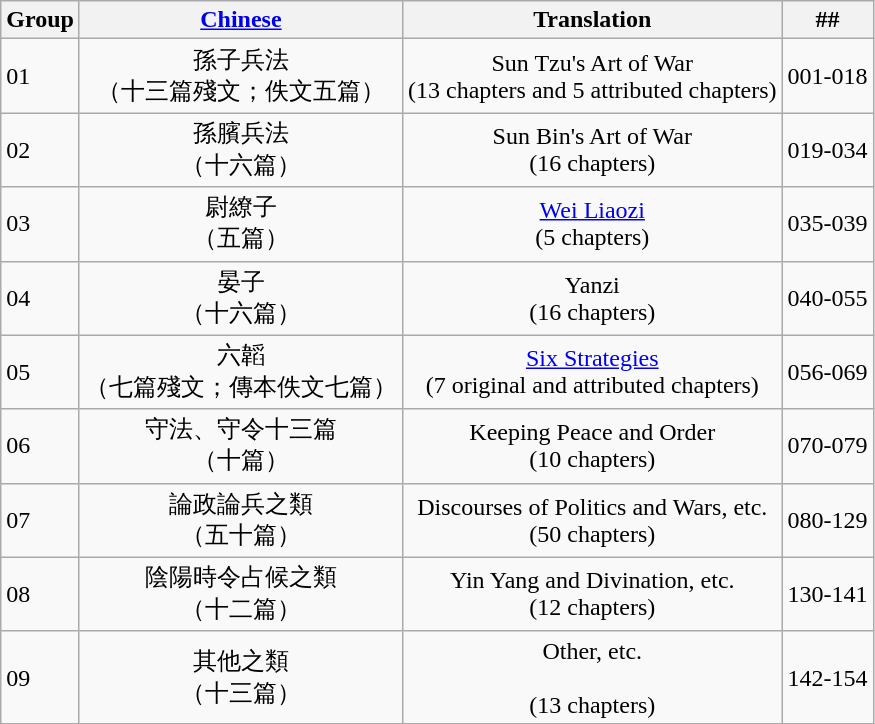<table class = "wikitable" height="50%" style="border-collapse: collapse" bordercolor="#111111" cellpadding="0" cellspacing="0">
<tr ---->
<th height="100%"><span>Group</span></th>
<th height="100%"><a href='#'>Chinese</a></th>
<th height="100%">Translation</th>
<th height="100%">##</th>
</tr>
<tr ---->
<td height="100%">01</td>
<td align="center" height="100%">孫子兵法<span><br>（十三篇殘文；佚文五篇）</span></td>
<td align="center" height="100%">Sun Tzu's Art of War<br>(13 chapters and 5 attributed chapters)</td>
<td height="100%">001-018</td>
</tr>
<tr ---->
<td height="100%">02</td>
<td align="center" height="100%">孫臏兵法<span><br>（十六篇）</span></td>
<td align="center" height="100%">Sun Bin's Art of War<br>(16 chapters)</td>
<td height="100%">019-034</td>
</tr>
<tr ---->
<td height="100%">03</td>
<td align="center" height="100%">尉繚子<span><br>（五篇）</span></td>
<td align="center" height="100%"><a href='#'>Wei Liaozi</a><br>(5 chapters)</td>
<td height="100%">035-039</td>
</tr>
<tr ---->
<td height="100%">04</td>
<td align="center" height="100%">晏子<span><br>（十六篇）</span></td>
<td align="center" height="100%">Yanzi<br>(16 chapters)</td>
<td height="100%">040-055</td>
</tr>
<tr ---->
<td height="100%">05</td>
<td align="center" height="100%">六韜<span><br>（七篇殘文；傳本佚文七篇）</span></td>
<td align="center" height="100%"><a href='#'>Six Strategies</a><br>(7 original and attributed chapters)</td>
<td height="100%">056-069</td>
</tr>
<tr ---->
<td height="100%">06</td>
<td align="center" height="100%">守法<span>、守令十三篇<br>（十篇）</span></td>
<td align="center" height="100%">Keeping Peace and Order<br>(10 chapters)</td>
<td height="100%">070-079</td>
</tr>
<tr ---->
<td height="100%">07</td>
<td align="center" height="100%">論政論兵之類<br>（五十篇）</td>
<td align="center" height="100%">Discourses of Politics and Wars, etc.<br>(50 chapters)</td>
<td height="100%">080-129</td>
</tr>
<tr ---->
<td height="100%">08</td>
<td align="center" height="100%">陰陽時令占候之類<br>（十二篇）</td>
<td align="center" height="100%">Yin Yang and Divination, etc.<br>(12 chapters)</td>
<td height="100%">130-141</td>
</tr>
<tr ---->
<td height="100%">09</td>
<td align="center" height="100%">其他之類<br>（十三篇）</td>
<td align="center" height="100%">Other, etc.<br><br>(13 chapters)</td>
<td height="100%">142-154</td>
</tr>
</table>
